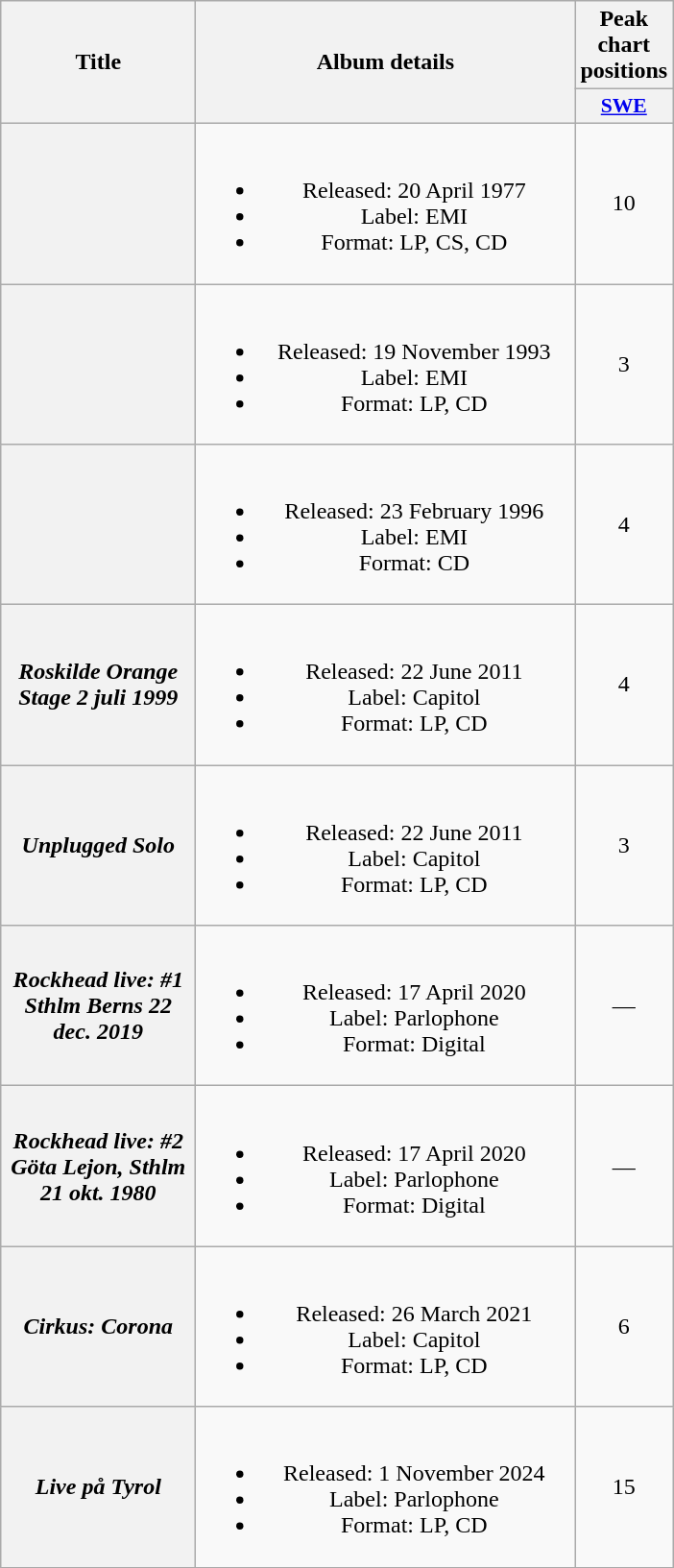<table class="wikitable plainrowheaders" style="text-align:center;" border="1">
<tr>
<th scope="col" rowspan="2" style="width:8em;">Title</th>
<th scope="col" rowspan="2" style="width:16em;">Album details</th>
<th scope="col" colspan="2">Peak chart<br>positions</th>
</tr>
<tr>
<th scope="col" style="width:2.2em;font-size:90%;"><a href='#'>SWE</a><br></th>
</tr>
<tr>
<th scope="row"><em></em><br></th>
<td><br><ul><li>Released: 20 April 1977</li><li>Label: EMI</li><li>Format: LP, CS, CD</li></ul></td>
<td>10</td>
</tr>
<tr>
<th scope="row"><em></em></th>
<td><br><ul><li>Released: 19 November 1993</li><li>Label: EMI</li><li>Format: LP, CD</li></ul></td>
<td>3</td>
</tr>
<tr>
<th scope="row"></th>
<td><br><ul><li>Released: 23 February 1996</li><li>Label: EMI</li><li>Format: CD</li></ul></td>
<td>4</td>
</tr>
<tr>
<th scope="row"><em>Roskilde Orange Stage 2 juli 1999</em></th>
<td><br><ul><li>Released: 22 June 2011</li><li>Label: Capitol</li><li>Format: LP, CD</li></ul></td>
<td>4</td>
</tr>
<tr>
<th scope="row"><em>Unplugged Solo</em></th>
<td><br><ul><li>Released: 22 June 2011</li><li>Label: Capitol</li><li>Format: LP, CD</li></ul></td>
<td>3</td>
</tr>
<tr>
<th scope="row"><em>Rockhead live: #1 Sthlm Berns 22 dec. 2019</em></th>
<td><br><ul><li>Released: 17 April 2020</li><li>Label: Parlophone</li><li>Format: Digital</li></ul></td>
<td>—</td>
</tr>
<tr>
<th scope="row"><em>Rockhead live: #2 Göta Lejon, Sthlm 21 okt. 1980</em></th>
<td><br><ul><li>Released: 17 April 2020</li><li>Label: Parlophone</li><li>Format: Digital</li></ul></td>
<td>—</td>
</tr>
<tr>
<th scope="row"><em>Cirkus: Corona</em></th>
<td><br><ul><li>Released: 26 March 2021</li><li>Label: Capitol</li><li>Format: LP, CD</li></ul></td>
<td>6</td>
</tr>
<tr>
<th scope="row"><em>Live på Tyrol</em></th>
<td><br><ul><li>Released: 1 November 2024</li><li>Label: Parlophone</li><li>Format: LP, CD</li></ul></td>
<td>15<br></td>
</tr>
</table>
